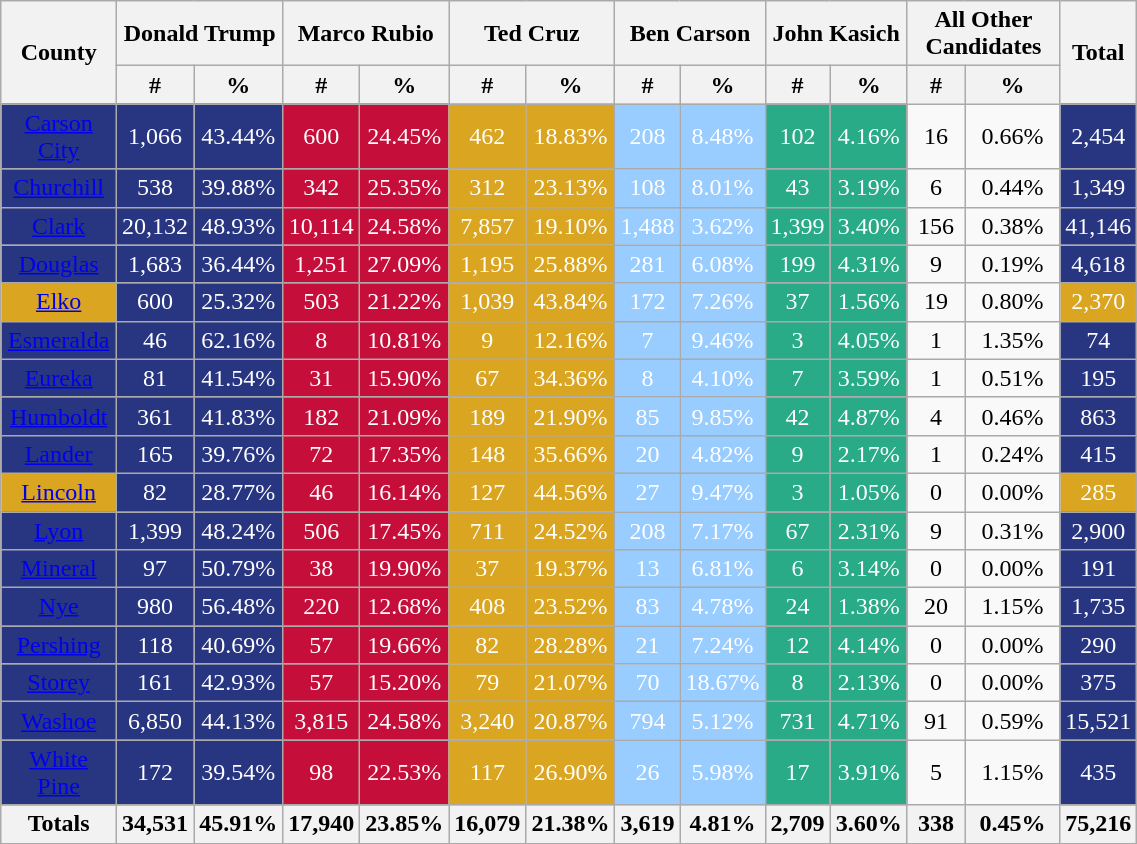<table class="wikitable sortable" width="60%" style="text-align:center">
<tr>
<th rowspan="2" style="text-align:center;">County</th>
<th colspan="2" style="text-align:center;">Donald Trump</th>
<th colspan="2" style="text-align:center;">Marco Rubio</th>
<th colspan="2" style="text-align:center;">Ted Cruz</th>
<th colspan="2" style="text-align:center;">Ben Carson</th>
<th colspan="2">John Kasich</th>
<th colspan="2">All Other Candidates</th>
<th rowspan="2" style="text-align:center;">Total</th>
</tr>
<tr>
<th data-sort-type="number" style="text-align:center;">#</th>
<th data-sort-type="number" style="text-align:center;">%</th>
<th data-sort-type="number" style="text-align:center;">#</th>
<th data-sort-type="number" style="text-align:center;">%</th>
<th data-sort-type="number" style="text-align:center;">#</th>
<th data-sort-type="number" style="text-align:center;">%</th>
<th data-sort-type="number" style="text-align:center;">#</th>
<th data-sort-type="number" style="text-align:center;">%</th>
<th>#</th>
<th>%</th>
<th>#</th>
<th>%</th>
</tr>
<tr style="text-align:center;">
<td style="color:white; background:#283681;"><a href='#'>Carson City</a></td>
<td style="color:white; background:#283681;">1,066</td>
<td style="color:white; background:#283681;">43.44%</td>
<td style="color:white; background:#C60E3B;">600</td>
<td style="color:white; background:#C60E3B;">24.45%</td>
<td style="color:white; background:#DAA520;">462</td>
<td style="color:white; background:#DAA520;">18.83%</td>
<td style="color:white; background:#99CCFF;">208</td>
<td style="color:white; background:#99CCFF;">8.48%</td>
<td style="color:white; background:#29AB87;">102</td>
<td style="color:white; background:#29AB87;">4.16%</td>
<td>16</td>
<td>0.66%</td>
<td style="color:white; background:#283681;">2,454</td>
</tr>
<tr style="text-align:center;">
<td style="color:white; background:#283681;"><a href='#'>Churchill</a></td>
<td style="color:white; background:#283681;">538</td>
<td style="color:white; background:#283681;">39.88%</td>
<td style="color:white; background:#C60E3B;">342</td>
<td style="color:white; background:#C60E3B;">25.35%</td>
<td style="color:white; background:#DAA520;">312</td>
<td style="color:white; background:#DAA520;">23.13%</td>
<td style="color:white; background:#99CCFF;">108</td>
<td style="color:white; background:#99CCFF;">8.01%</td>
<td style="color:white; background:#29AB87;">43</td>
<td style="color:white; background:#29AB87;">3.19%</td>
<td>6</td>
<td>0.44%</td>
<td style="color:white; background:#283681;">1,349</td>
</tr>
<tr style="text-align:center;">
<td style="color:white; background:#283681;"><a href='#'>Clark</a></td>
<td style="color:white; background:#283681;">20,132</td>
<td style="color:white; background:#283681;">48.93%</td>
<td style="color:white; background:#C60E3B;">10,114</td>
<td style="color:white; background:#C60E3B;">24.58%</td>
<td style="color:white; background:#DAA520;">7,857</td>
<td style="color:white; background:#DAA520;">19.10%</td>
<td style="color:white; background:#99CCFF;">1,488</td>
<td style="color:white; background:#99CCFF;">3.62%</td>
<td style="color:white; background:#29AB87;">1,399</td>
<td style="color:white; background:#29AB87;">3.40%</td>
<td>156</td>
<td>0.38%</td>
<td style="color:white; background:#283681;">41,146</td>
</tr>
<tr style="text-align:center;">
<td style="color:white; background:#283681;"><a href='#'>Douglas</a></td>
<td style="color:white; background:#283681;">1,683</td>
<td style="color:white; background:#283681;">36.44%</td>
<td style="color:white; background:#C60E3B;">1,251</td>
<td style="color:white; background:#C60E3B;">27.09%</td>
<td style="color:white; background:#DAA520;">1,195</td>
<td style="color:white; background:#DAA520;">25.88%</td>
<td style="color:white; background:#99CCFF;">281</td>
<td style="color:white; background:#99CCFF;">6.08%</td>
<td style="color:white; background:#29AB87;">199</td>
<td style="color:white; background:#29AB87;">4.31%</td>
<td>9</td>
<td>0.19%</td>
<td style="color:white; background:#283681;">4,618</td>
</tr>
<tr style="text-align:center;">
<td style="color:white; background:#DAA520;"><a href='#'>Elko</a></td>
<td style="color:white; background:#283681;">600</td>
<td style="color:white; background:#283681;">25.32%</td>
<td style="color:white; background:#C60E3B;">503</td>
<td style="color:white; background:#C60E3B;">21.22%</td>
<td style="color:white; background:#DAA520;">1,039</td>
<td style="color:white; background:#DAA520;">43.84%</td>
<td style="color:white; background:#99CCFF;">172</td>
<td style="color:white; background:#99CCFF;">7.26%</td>
<td style="color:white; background:#29AB87;">37</td>
<td style="color:white; background:#29AB87;">1.56%</td>
<td>19</td>
<td>0.80%</td>
<td style="color:white; background:#DAA520;">2,370</td>
</tr>
<tr style="text-align:center;">
<td style="color:white; background:#283681;"><a href='#'>Esmeralda</a></td>
<td style="color:white; background:#283681;">46</td>
<td style="color:white; background:#283681;">62.16%</td>
<td style="color:white; background:#C60E3B;">8</td>
<td style="color:white; background:#C60E3B;">10.81%</td>
<td style="color:white; background:#DAA520;">9</td>
<td style="color:white; background:#DAA520;">12.16%</td>
<td style="color:white; background:#99CCFF;">7</td>
<td style="color:white; background:#99CCFF;">9.46%</td>
<td style="color:white; background:#29AB87;">3</td>
<td style="color:white; background:#29AB87;">4.05%</td>
<td>1</td>
<td>1.35%</td>
<td style="color:white; background:#283681;">74</td>
</tr>
<tr style="text-align:center;">
<td style="color:white; background:#283681;"><a href='#'>Eureka</a></td>
<td style="color:white; background:#283681;">81</td>
<td style="color:white; background:#283681;">41.54%</td>
<td style="color:white; background:#C60E3B;">31</td>
<td style="color:white; background:#C60E3B;">15.90%</td>
<td style="color:white; background:#DAA520;">67</td>
<td style="color:white; background:#DAA520;">34.36%</td>
<td style="color:white; background:#99CCFF;">8</td>
<td style="color:white; background:#99CCFF;">4.10%</td>
<td style="color:white; background:#29AB87;">7</td>
<td style="color:white; background:#29AB87;">3.59%</td>
<td>1</td>
<td>0.51%</td>
<td style="color:white; background:#283681;">195</td>
</tr>
<tr style="text-align:center;">
<td style="color:white; background:#283681;"><a href='#'>Humboldt</a></td>
<td style="color:white; background:#283681;">361</td>
<td style="color:white; background:#283681;">41.83%</td>
<td style="color:white; background:#C60E3B;">182</td>
<td style="color:white; background:#C60E3B;">21.09%</td>
<td style="color:white; background:#DAA520;">189</td>
<td style="color:white; background:#DAA520;">21.90%</td>
<td style="color:white; background:#99CCFF;">85</td>
<td style="color:white; background:#99CCFF;">9.85%</td>
<td style="color:white; background:#29AB87;">42</td>
<td style="color:white; background:#29AB87;">4.87%</td>
<td>4</td>
<td>0.46%</td>
<td style="color:white; background:#283681;">863</td>
</tr>
<tr style="text-align:center;">
<td style="color:white; background:#283681;"><a href='#'>Lander</a></td>
<td style="color:white; background:#283681;">165</td>
<td style="color:white; background:#283681;">39.76%</td>
<td style="color:white; background:#C60E3B;">72</td>
<td style="color:white; background:#C60E3B;">17.35%</td>
<td style="color:white; background:#DAA520;">148</td>
<td style="color:white; background:#DAA520;">35.66%</td>
<td style="color:white; background:#99CCFF;">20</td>
<td style="color:white; background:#99CCFF;">4.82%</td>
<td style="color:white; background:#29AB87;">9</td>
<td style="color:white; background:#29AB87;">2.17%</td>
<td>1</td>
<td>0.24%</td>
<td style="color:white; background:#283681;">415</td>
</tr>
<tr style="text-align:center;">
<td style="color:white; background:#DAA520;"><a href='#'>Lincoln</a></td>
<td style="color:white; background:#283681;">82</td>
<td style="color:white; background:#283681;">28.77%</td>
<td style="color:white; background:#C60E3B;">46</td>
<td style="color:white; background:#C60E3B;">16.14%</td>
<td style="color:white; background:#DAA520;">127</td>
<td style="color:white; background:#DAA520;">44.56%</td>
<td style="color:white; background:#99CCFF;">27</td>
<td style="color:white; background:#99CCFF;">9.47%</td>
<td style="color:white; background:#29AB87;">3</td>
<td style="color:white; background:#29AB87;">1.05%</td>
<td>0</td>
<td>0.00%</td>
<td style="color:white; background:#DAA520;">285</td>
</tr>
<tr style="text-align:center;">
<td style="color:white; background:#283681;"><a href='#'>Lyon</a></td>
<td style="color:white; background:#283681;">1,399</td>
<td style="color:white; background:#283681;">48.24%</td>
<td style="color:white; background:#C60E3B;">506</td>
<td style="color:white; background:#C60E3B;">17.45%</td>
<td style="color:white; background:#DAA520;">711</td>
<td style="color:white; background:#DAA520;">24.52%</td>
<td style="color:white; background:#99CCFF;">208</td>
<td style="color:white; background:#99CCFF;">7.17%</td>
<td style="color:white; background:#29AB87;">67</td>
<td style="color:white; background:#29AB87;">2.31%</td>
<td>9</td>
<td>0.31%</td>
<td style="color:white; background:#283681;">2,900</td>
</tr>
<tr style="text-align:center;">
<td style="color:white; background:#283681;"><a href='#'>Mineral</a></td>
<td style="color:white; background:#283681;">97</td>
<td style="color:white; background:#283681;">50.79%</td>
<td style="color:white; background:#C60E3B;">38</td>
<td style="color:white; background:#C60E3B;">19.90%</td>
<td style="color:white; background:#DAA520;">37</td>
<td style="color:white; background:#DAA520;">19.37%</td>
<td style="color:white; background:#99CCFF;">13</td>
<td style="color:white; background:#99CCFF;">6.81%</td>
<td style="color:white; background:#29AB87;">6</td>
<td style="color:white; background:#29AB87;">3.14%</td>
<td>0</td>
<td>0.00%</td>
<td style="color:white; background:#283681;">191</td>
</tr>
<tr style="text-align:center;">
<td style="color:white; background:#283681;"><a href='#'>Nye</a></td>
<td style="color:white; background:#283681;">980</td>
<td style="color:white; background:#283681;">56.48%</td>
<td style="color:white; background:#C60E3B;">220</td>
<td style="color:white; background:#C60E3B;">12.68%</td>
<td style="color:white; background:#DAA520;">408</td>
<td style="color:white; background:#DAA520;">23.52%</td>
<td style="color:white; background:#99CCFF;">83</td>
<td style="color:white; background:#99CCFF;">4.78%</td>
<td style="color:white; background:#29AB87;">24</td>
<td style="color:white; background:#29AB87;">1.38%</td>
<td>20</td>
<td>1.15%</td>
<td style="color:white; background:#283681;">1,735</td>
</tr>
<tr style="text-align:center;">
<td style="color:white; background:#283681;"><a href='#'>Pershing</a></td>
<td style="color:white; background:#283681;">118</td>
<td style="color:white; background:#283681;">40.69%</td>
<td style="color:white; background:#C60E3B;">57</td>
<td style="color:white; background:#C60E3B;">19.66%</td>
<td style="color:white; background:#DAA520;">82</td>
<td style="color:white; background:#DAA520;">28.28%</td>
<td style="color:white; background:#99CCFF;">21</td>
<td style="color:white; background:#99CCFF;">7.24%</td>
<td style="color:white; background:#29AB87;">12</td>
<td style="color:white; background:#29AB87;">4.14%</td>
<td>0</td>
<td>0.00%</td>
<td style="color:white; background:#283681;">290</td>
</tr>
<tr style="text-align:center;">
<td style="color:white; background:#283681;"><a href='#'>Storey</a></td>
<td style="color:white; background:#283681;">161</td>
<td style="color:white; background:#283681;">42.93%</td>
<td style="color:white; background:#C60E3B;">57</td>
<td style="color:white; background:#C60E3B;">15.20%</td>
<td style="color:white; background:#DAA520;">79</td>
<td style="color:white; background:#DAA520;">21.07%</td>
<td style="color:white; background:#99CCFF;">70</td>
<td style="color:white; background:#99CCFF;">18.67%</td>
<td style="color:white; background:#29AB87;">8</td>
<td style="color:white; background:#29AB87;">2.13%</td>
<td>0</td>
<td>0.00%</td>
<td style="color:white; background:#283681;">375</td>
</tr>
<tr style="text-align:center;">
<td style="color:white; background:#283681;"><a href='#'>Washoe</a></td>
<td style="color:white; background:#283681;">6,850</td>
<td style="color:white; background:#283681;">44.13%</td>
<td style="color:white; background:#C60E3B;">3,815</td>
<td style="color:white; background:#C60E3B;">24.58%</td>
<td style="color:white; background:#DAA520;">3,240</td>
<td style="color:white; background:#DAA520;">20.87%</td>
<td style="color:white; background:#99CCFF;">794</td>
<td style="color:white; background:#99CCFF;">5.12%</td>
<td style="color:white; background:#29AB87;">731</td>
<td style="color:white; background:#29AB87;">4.71%</td>
<td>91</td>
<td>0.59%</td>
<td style="color:white; background:#283681;">15,521</td>
</tr>
<tr style="text-align:center;">
<td style="color:white; background:#283681;"><a href='#'>White Pine</a></td>
<td style="color:white; background:#283681;">172</td>
<td style="color:white; background:#283681;">39.54%</td>
<td style="color:white; background:#C60E3B;">98</td>
<td style="color:white; background:#C60E3B;">22.53%</td>
<td style="color:white; background:#DAA520;">117</td>
<td style="color:white; background:#DAA520;">26.90%</td>
<td style="color:white; background:#99CCFF;">26</td>
<td style="color:white; background:#99CCFF;">5.98%</td>
<td style="color:white; background:#29AB87;">17</td>
<td style="color:white; background:#29AB87;">3.91%</td>
<td>5</td>
<td>1.15%</td>
<td style="color:white; background:#283681;">435</td>
</tr>
<tr>
<th>Totals</th>
<th>34,531</th>
<th>45.91%</th>
<th>17,940</th>
<th>23.85%</th>
<th>16,079</th>
<th>21.38%</th>
<th>3,619</th>
<th>4.81%</th>
<th>2,709</th>
<th>3.60%</th>
<th>338</th>
<th>0.45%</th>
<th>75,216</th>
</tr>
</table>
